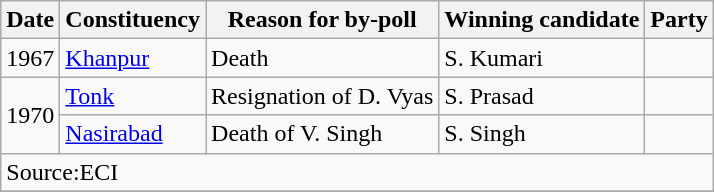<table class="wikitable sortable">
<tr>
<th>Date</th>
<th>Constituency</th>
<th>Reason for by-poll</th>
<th>Winning candidate</th>
<th colspan=2>Party</th>
</tr>
<tr>
<td>1967</td>
<td><a href='#'>Khanpur</a></td>
<td>Death</td>
<td>S. Kumari</td>
<td></td>
</tr>
<tr>
<td rowspan=2>1970</td>
<td><a href='#'>Tonk</a></td>
<td>Resignation of D. Vyas</td>
<td>S. Prasad</td>
<td></td>
</tr>
<tr>
<td><a href='#'>Nasirabad</a></td>
<td>Death of V. Singh</td>
<td>S. Singh</td>
<td></td>
</tr>
<tr class="sortbottom">
<td colspan=6>Source:ECI</td>
</tr>
<tr>
</tr>
</table>
